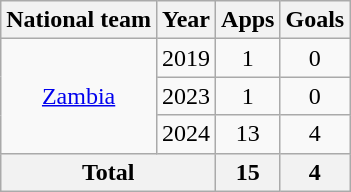<table class="wikitable" style="text-align: center;">
<tr>
<th>National team</th>
<th>Year</th>
<th>Apps</th>
<th>Goals</th>
</tr>
<tr>
<td rowspan="3"><a href='#'>Zambia</a></td>
<td>2019</td>
<td>1</td>
<td>0</td>
</tr>
<tr>
<td>2023</td>
<td>1</td>
<td>0</td>
</tr>
<tr>
<td>2024</td>
<td>13</td>
<td>4</td>
</tr>
<tr>
<th colspan="2">Total</th>
<th>15</th>
<th>4</th>
</tr>
</table>
